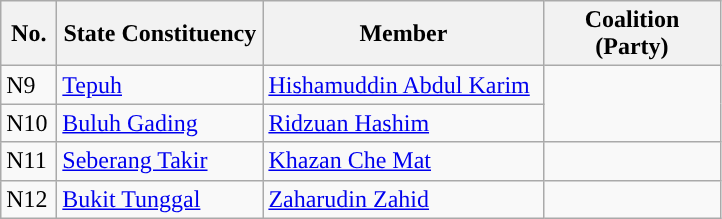<table class="wikitable">
<tr>
<th width="30">No.</th>
<th width="130">State Constituency</th>
<th width="180">Member</th>
<th width="110">Coalition (Party)</th>
</tr>
<tr>
<td>N9</td>
<td><a href='#'>Tepuh</a></td>
<td><a href='#'>Hishamuddin Abdul Karim</a></td>
<td rowspan=2></td>
</tr>
<tr>
<td>N10</td>
<td><a href='#'>Buluh Gading</a></td>
<td><a href='#'>Ridzuan Hashim</a></td>
</tr>
<tr>
<td>N11</td>
<td><a href='#'>Seberang Takir</a></td>
<td><a href='#'>Khazan Che Mat</a></td>
<td></td>
</tr>
<tr>
<td>N12</td>
<td><a href='#'>Bukit Tunggal</a></td>
<td><a href='#'>Zaharudin Zahid</a></td>
<td></td>
</tr>
</table>
